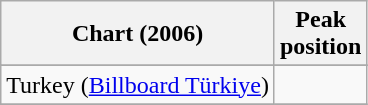<table class="wikitable sortable">
<tr>
<th>Chart (2006)</th>
<th>Peak<br>position</th>
</tr>
<tr>
</tr>
<tr>
</tr>
<tr>
</tr>
<tr>
</tr>
<tr>
</tr>
<tr>
<td>Turkey (<a href='#'>Billboard Türkiye</a>)</td>
<td></td>
</tr>
<tr>
</tr>
</table>
